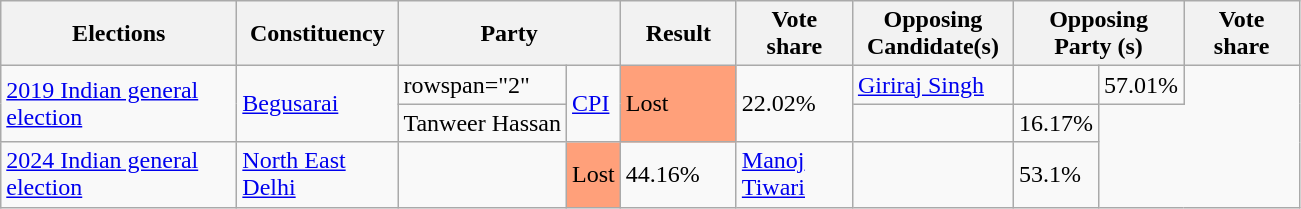<table class="sortable wikitable">
<tr>
<th width=150>Elections</th>
<th width=100>Constituency</th>
<th width=70 colspan="2">Party</th>
<th width=70>Result</th>
<th width=70>Vote share</th>
<th width=100>Opposing Candidate(s)</th>
<th width=70 colspan="2">Opposing Party (s)</th>
<th width=70>Vote share</th>
</tr>
<tr>
<td rowspan="2"><a href='#'>2019 Indian general election</a></td>
<td rowspan="2"><a href='#'>Begusarai</a></td>
<td>rowspan="2" </td>
<td rowspan="2"><a href='#'>CPI</a></td>
<td rowspan="2" bgcolor=FFA07A>Lost</td>
<td rowspan="2">22.02%</td>
<td><a href='#'>Giriraj Singh</a></td>
<td></td>
<td>57.01%</td>
</tr>
<tr>
<td>Tanweer Hassan</td>
<td></td>
<td>16.17%</td>
</tr>
<tr>
<td><a href='#'>2024 Indian general election</a></td>
<td><a href='#'>North East Delhi</a></td>
<td></td>
<td bgcolor=FFA07A>Lost</td>
<td>44.16%</td>
<td><a href='#'>Manoj Tiwari</a></td>
<td></td>
<td>53.1%</td>
</tr>
</table>
